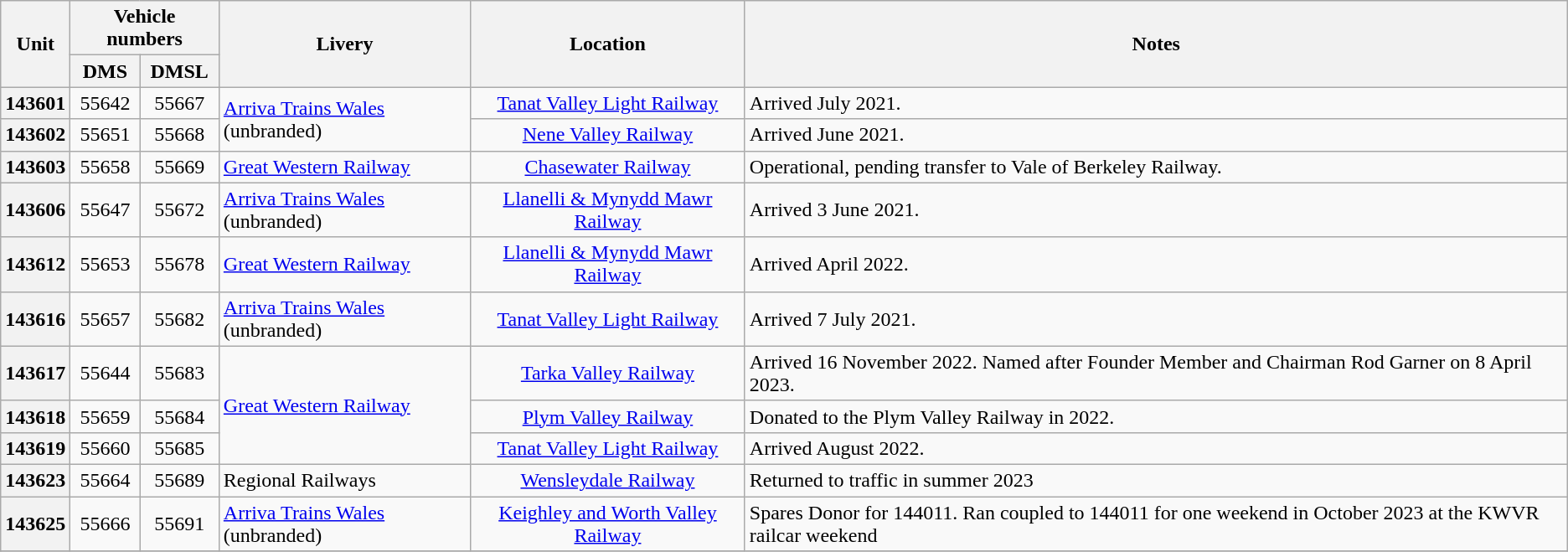<table class="wikitable sortable">
<tr>
<th rowspan=2>Unit</th>
<th colspan=2>Vehicle numbers</th>
<th rowspan=2>Livery</th>
<th rowspan=2>Location</th>
<th rowspan=2>Notes</th>
</tr>
<tr>
<th>DMS</th>
<th>DMSL</th>
</tr>
<tr>
<th>143601</th>
<td align=center>55642</td>
<td align=center>55667</td>
<td rowspan=2><a href='#'>Arriva Trains Wales</a> (unbranded)</td>
<td align=center><a href='#'>Tanat Valley Light Railway</a></td>
<td align=left>Arrived July 2021.</td>
</tr>
<tr>
<th>143602</th>
<td align=center>55651</td>
<td align=center>55668</td>
<td align=center><a href='#'>Nene Valley Railway</a></td>
<td align=left>Arrived June 2021.</td>
</tr>
<tr>
<th>143603</th>
<td align=center>55658</td>
<td align=center>55669</td>
<td><a href='#'>Great Western Railway</a></td>
<td align=center><a href='#'>Chasewater Railway</a></td>
<td align=left>Operational, pending transfer to Vale of Berkeley Railway.</td>
</tr>
<tr>
<th>143606</th>
<td align=center>55647</td>
<td align=center>55672</td>
<td><a href='#'>Arriva Trains Wales</a> (unbranded)</td>
<td align=center><a href='#'>Llanelli & Mynydd Mawr Railway</a></td>
<td align=left>Arrived 3 June 2021.</td>
</tr>
<tr>
<th>143612</th>
<td align=center>55653</td>
<td align=center>55678</td>
<td><a href='#'>Great Western Railway</a></td>
<td align=center><a href='#'>Llanelli & Mynydd Mawr Railway</a></td>
<td>Arrived April 2022.</td>
</tr>
<tr>
<th>143616</th>
<td align=center>55657</td>
<td align=center>55682</td>
<td><a href='#'>Arriva Trains Wales</a> (unbranded)</td>
<td align=center><a href='#'>Tanat Valley Light Railway</a></td>
<td align=left>Arrived 7 July 2021.</td>
</tr>
<tr>
<th>143617</th>
<td align=center>55644</td>
<td align=center>55683</td>
<td rowspan=3><a href='#'>Great Western Railway</a></td>
<td align=center><a href='#'>Tarka Valley Railway</a></td>
<td align=left>Arrived 16 November 2022. Named after Founder Member and Chairman Rod Garner on 8 April 2023.</td>
</tr>
<tr>
<th>143618</th>
<td align=center>55659</td>
<td align=center>55684</td>
<td align=center><a href='#'>Plym Valley Railway</a></td>
<td>Donated to the Plym Valley Railway in 2022.</td>
</tr>
<tr>
<th>143619</th>
<td align=center>55660</td>
<td align=center>55685</td>
<td align=center><a href='#'>Tanat Valley Light Railway</a></td>
<td>Arrived August 2022.</td>
</tr>
<tr>
<th>143623</th>
<td align=center>55664</td>
<td align=center>55689</td>
<td>Regional Railways</td>
<td align=center><a href='#'>Wensleydale Railway</a></td>
<td align=left>Returned to traffic in summer 2023</td>
</tr>
<tr>
<th>143625</th>
<td align=center>55666</td>
<td align=center>55691</td>
<td><a href='#'>Arriva Trains Wales</a> (unbranded)</td>
<td align=center><a href='#'>Keighley and Worth Valley Railway</a></td>
<td align=left>Spares Donor for 144011. Ran coupled to 144011 for one weekend in October 2023 at the KWVR railcar weekend</td>
</tr>
<tr>
</tr>
</table>
